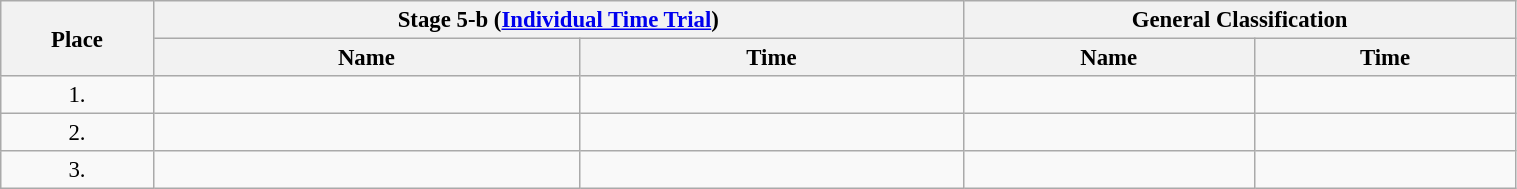<table class=wikitable style="font-size:95%" width="80%">
<tr>
<th rowspan="2">Place</th>
<th colspan="2">Stage 5-b (<a href='#'>Individual Time Trial</a>)</th>
<th colspan="2">General Classification</th>
</tr>
<tr>
<th>Name</th>
<th>Time</th>
<th>Name</th>
<th>Time</th>
</tr>
<tr>
<td align="center">1.</td>
<td></td>
<td></td>
<td></td>
<td></td>
</tr>
<tr>
<td align="center">2.</td>
<td></td>
<td></td>
<td></td>
<td></td>
</tr>
<tr>
<td align="center">3.</td>
<td></td>
<td></td>
<td></td>
<td></td>
</tr>
</table>
